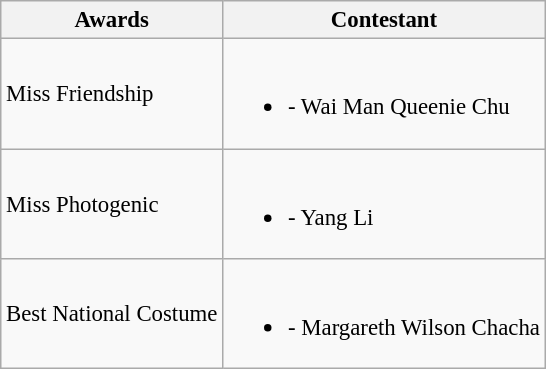<table class="wikitable sortable" style="font-size:95%;">
<tr>
<th>Awards</th>
<th>Contestant</th>
</tr>
<tr>
<td>Miss Friendship</td>
<td><br><ul><li> - Wai Man Queenie Chu</li></ul></td>
</tr>
<tr>
<td>Miss Photogenic</td>
<td><br><ul><li> - Yang Li</li></ul></td>
</tr>
<tr>
<td>Best National Costume</td>
<td><br><ul><li> - Margareth Wilson Chacha</li></ul></td>
</tr>
</table>
